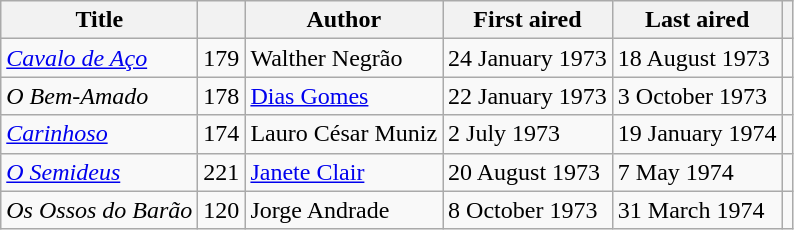<table class="wikitable sortable">
<tr>
<th>Title</th>
<th></th>
<th>Author</th>
<th>First aired</th>
<th>Last aired</th>
<th></th>
</tr>
<tr>
<td><em><a href='#'>Cavalo de Aço</a></em></td>
<td>179</td>
<td>Walther Negrão</td>
<td>24 January 1973</td>
<td>18 August 1973</td>
<td></td>
</tr>
<tr>
<td><em>O Bem-Amado</em> </td>
<td>178</td>
<td><a href='#'>Dias Gomes</a></td>
<td>22 January 1973</td>
<td>3 October 1973</td>
<td></td>
</tr>
<tr>
<td><em><a href='#'>Carinhoso</a></em></td>
<td>174</td>
<td>Lauro César Muniz</td>
<td>2 July 1973</td>
<td>19 January 1974</td>
<td></td>
</tr>
<tr>
<td><em><a href='#'>O Semideus</a></em></td>
<td>221</td>
<td><a href='#'>Janete Clair</a></td>
<td>20 August 1973</td>
<td>7 May 1974</td>
<td></td>
</tr>
<tr>
<td><em>Os Ossos do Barão</em></td>
<td>120</td>
<td>Jorge Andrade</td>
<td>8 October 1973</td>
<td>31 March 1974</td>
<td></td>
</tr>
</table>
